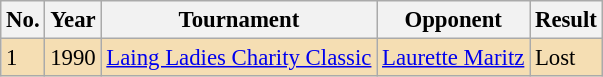<table class="wikitable" style="font-size:95%;">
<tr>
<th>No.</th>
<th>Year</th>
<th>Tournament</th>
<th>Opponent</th>
<th>Result</th>
</tr>
<tr style="background:#F5DEB3;">
<td>1</td>
<td>1990</td>
<td><a href='#'>Laing Ladies Charity Classic</a></td>
<td> <a href='#'>Laurette Maritz</a></td>
<td>Lost</td>
</tr>
</table>
